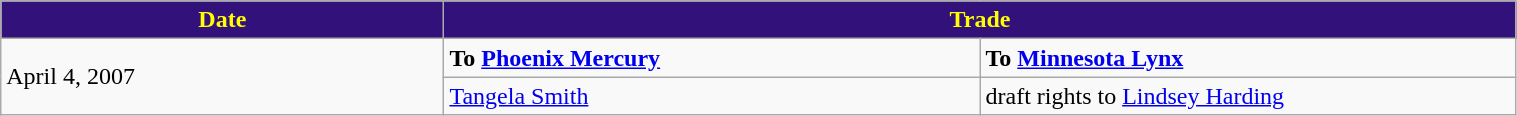<table class="wikitable" style="width:80%">
<tr>
<th style="background:#32127a; color:#ff0; width=200;">Date</th>
<th style="background:#32127a; color:#ff0;" colspan="2">Trade</th>
</tr>
<tr>
<td rowspan=2>April 4, 2007</td>
<td width=350><strong>To <a href='#'>Phoenix Mercury</a></strong></td>
<td width=350><strong>To <a href='#'>Minnesota Lynx</a></strong></td>
</tr>
<tr>
<td><a href='#'>Tangela Smith</a></td>
<td>draft rights to <a href='#'>Lindsey Harding</a></td>
</tr>
</table>
